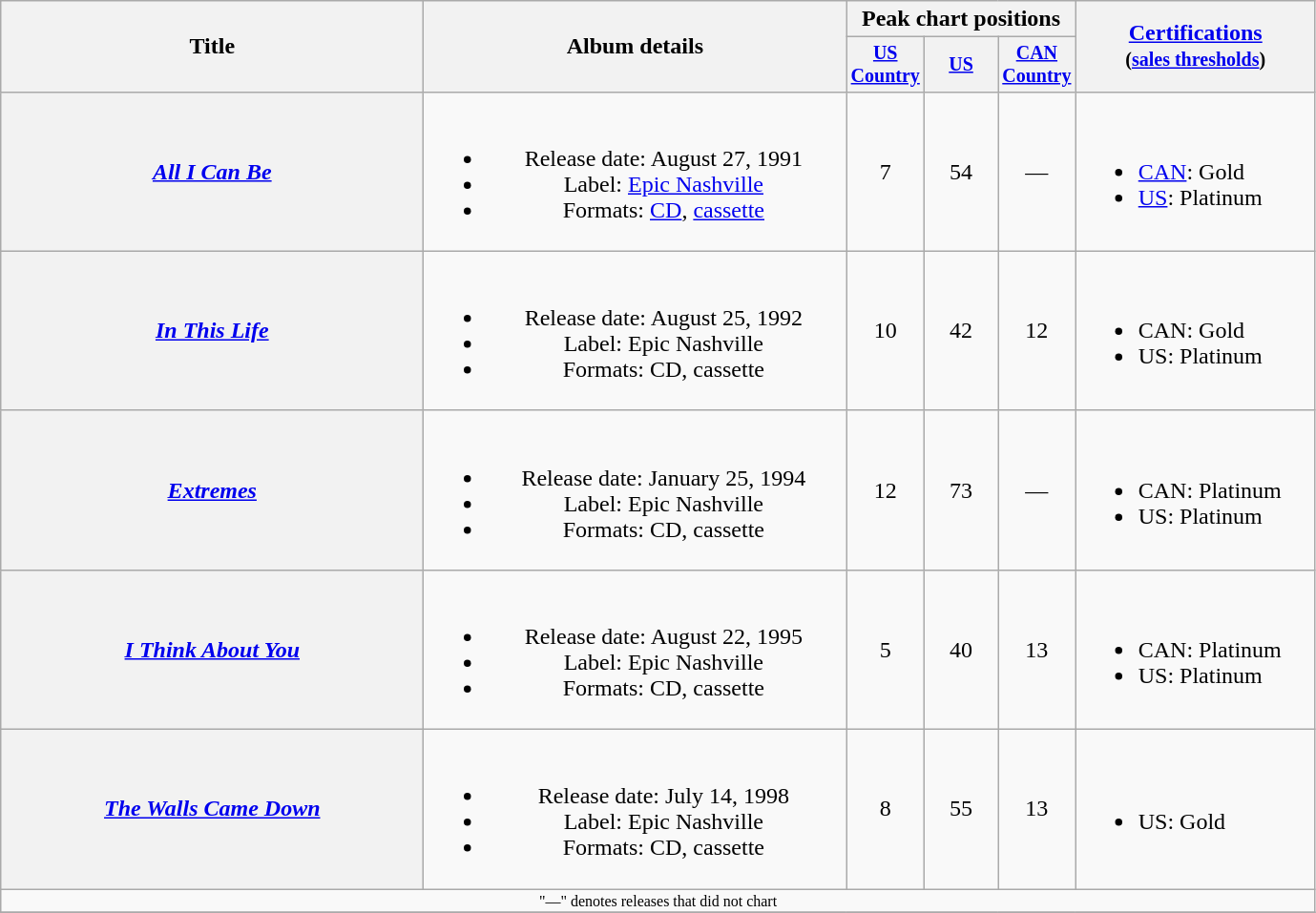<table class="wikitable plainrowheaders" style="text-align:center;">
<tr>
<th rowspan="2" style="width:18em;">Title</th>
<th rowspan="2" style="width:18em;">Album details</th>
<th colspan="3">Peak chart positions</th>
<th rowspan="2" style="width:10em;"><a href='#'>Certifications</a><br><small>(<a href='#'>sales thresholds</a>)</small></th>
</tr>
<tr style="font-size:smaller;">
<th width="45"><a href='#'>US Country</a><br></th>
<th width="45"><a href='#'>US</a><br></th>
<th width="45"><a href='#'>CAN Country</a><br></th>
</tr>
<tr>
<th scope="row"><em><a href='#'>All I Can Be</a></em></th>
<td><br><ul><li>Release date: August 27, 1991</li><li>Label: <a href='#'>Epic Nashville</a></li><li>Formats: <a href='#'>CD</a>, <a href='#'>cassette</a></li></ul></td>
<td>7</td>
<td>54</td>
<td>—</td>
<td align="left"><br><ul><li><a href='#'>CAN</a>: Gold</li><li><a href='#'>US</a>: Platinum</li></ul></td>
</tr>
<tr>
<th scope="row"><em><a href='#'>In This Life</a></em></th>
<td><br><ul><li>Release date: August 25, 1992</li><li>Label: Epic Nashville</li><li>Formats: CD, cassette</li></ul></td>
<td>10</td>
<td>42</td>
<td>12</td>
<td align="left"><br><ul><li>CAN: Gold</li><li>US: Platinum</li></ul></td>
</tr>
<tr>
<th scope="row"><em><a href='#'>Extremes</a></em></th>
<td><br><ul><li>Release date: January 25, 1994</li><li>Label: Epic Nashville</li><li>Formats: CD, cassette</li></ul></td>
<td>12</td>
<td>73</td>
<td>—</td>
<td align="left"><br><ul><li>CAN: Platinum</li><li>US: Platinum</li></ul></td>
</tr>
<tr>
<th scope="row"><em><a href='#'>I Think About You</a></em></th>
<td><br><ul><li>Release date: August 22, 1995</li><li>Label: Epic Nashville</li><li>Formats: CD, cassette</li></ul></td>
<td>5</td>
<td>40</td>
<td>13</td>
<td align="left"><br><ul><li>CAN: Platinum</li><li>US: Platinum</li></ul></td>
</tr>
<tr>
<th scope="row"><em><a href='#'>The Walls Came Down</a></em></th>
<td><br><ul><li>Release date: July 14, 1998</li><li>Label: Epic Nashville</li><li>Formats: CD, cassette</li></ul></td>
<td>8</td>
<td>55</td>
<td>13</td>
<td align="left"><br><ul><li>US: Gold</li></ul></td>
</tr>
<tr>
<td colspan="10" style="font-size:8pt">"—" denotes releases that did not chart</td>
</tr>
<tr>
</tr>
</table>
